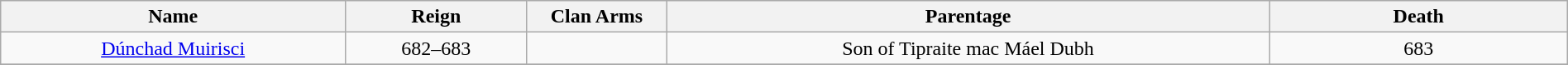<table style="text-align:center; width:100%" class="wikitable">
<tr>
<th style="width:22%">Name</th>
<th>Reign</th>
<th style="width:105px">Clan Arms</th>
<th>Parentage</th>
<th style="width:19%">Death</th>
</tr>
<tr>
<td><a href='#'>Dúnchad Muirisci</a></td>
<td>682–683</td>
<td></td>
<td>Son of  Tipraite mac Máel Dubh</td>
<td>683</td>
</tr>
<tr>
</tr>
</table>
